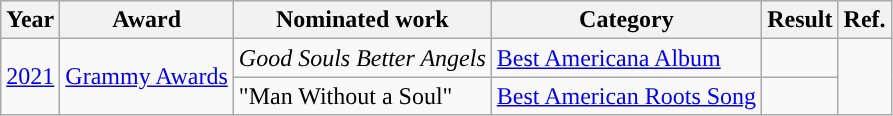<table class="wikitable">
<tr>
<th scope="col">Year</th>
<th scope="col">Award</th>
<th scope="col">Nominated work</th>
<th scope="col">Category</th>
<th scope="col">Result</th>
<th scope="col" class="unsortable">Ref.</th>
</tr>
<tr>
<td rowspan="2"><a href='#'>2021</a></td>
<td rowspan="2"><a href='#'>Grammy Awards</a></td>
<td><em>Good Souls Better Angels</em></td>
<td scope="row"><a href='#'>Best Americana Album</a></td>
<td></td>
<td align="center" rowspan="2"></td>
</tr>
<tr>
<td>"Man Without a Soul"</td>
<td scope="row"><a href='#'>Best American Roots Song</a></td>
<td></td>
</tr>
</table>
